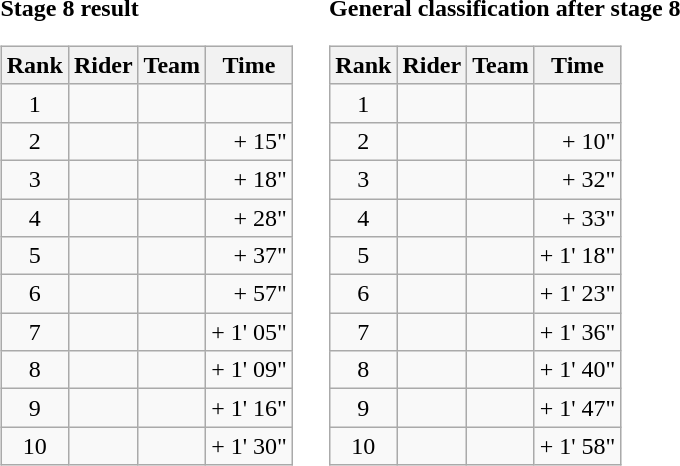<table>
<tr>
<td><strong>Stage 8 result</strong><br><table class="wikitable">
<tr>
<th scope="col">Rank</th>
<th scope="col">Rider</th>
<th scope="col">Team</th>
<th scope="col">Time</th>
</tr>
<tr>
<td style="text-align:center;">1</td>
<td></td>
<td></td>
<td style="text-align:right;"></td>
</tr>
<tr>
<td style="text-align:center;">2</td>
<td></td>
<td></td>
<td style="text-align:right;">+ 15"</td>
</tr>
<tr>
<td style="text-align:center;">3</td>
<td></td>
<td></td>
<td style="text-align:right;">+ 18"</td>
</tr>
<tr>
<td style="text-align:center;">4</td>
<td></td>
<td></td>
<td style="text-align:right;">+ 28"</td>
</tr>
<tr>
<td style="text-align:center;">5</td>
<td></td>
<td></td>
<td style="text-align:right;">+ 37"</td>
</tr>
<tr>
<td style="text-align:center;">6</td>
<td></td>
<td></td>
<td style="text-align:right;">+ 57"</td>
</tr>
<tr>
<td style="text-align:center;">7</td>
<td></td>
<td></td>
<td style="text-align:right;">+ 1' 05"</td>
</tr>
<tr>
<td style="text-align:center;">8</td>
<td></td>
<td></td>
<td style="text-align:right;">+ 1' 09"</td>
</tr>
<tr>
<td style="text-align:center;">9</td>
<td></td>
<td></td>
<td style="text-align:right;">+ 1' 16"</td>
</tr>
<tr>
<td style="text-align:center;">10</td>
<td></td>
<td></td>
<td style="text-align:right;">+ 1' 30"</td>
</tr>
</table>
</td>
<td></td>
<td><strong>General classification after stage 8</strong><br><table class="wikitable">
<tr>
<th scope="col">Rank</th>
<th scope="col">Rider</th>
<th scope="col">Team</th>
<th scope="col">Time</th>
</tr>
<tr>
<td style="text-align:center;">1</td>
<td></td>
<td></td>
<td style="text-align:right;"></td>
</tr>
<tr>
<td style="text-align:center;">2</td>
<td></td>
<td></td>
<td style="text-align:right;">+ 10"</td>
</tr>
<tr>
<td style="text-align:center;">3</td>
<td></td>
<td></td>
<td style="text-align:right;">+ 32"</td>
</tr>
<tr>
<td style="text-align:center;">4</td>
<td></td>
<td></td>
<td style="text-align:right;">+ 33"</td>
</tr>
<tr>
<td style="text-align:center;">5</td>
<td></td>
<td></td>
<td style="text-align:right;">+ 1' 18"</td>
</tr>
<tr>
<td style="text-align:center;">6</td>
<td></td>
<td></td>
<td style="text-align:right;">+ 1' 23"</td>
</tr>
<tr>
<td style="text-align:center;">7</td>
<td></td>
<td></td>
<td style="text-align:right;">+ 1' 36"</td>
</tr>
<tr>
<td style="text-align:center;">8</td>
<td></td>
<td></td>
<td style="text-align:right;">+ 1' 40"</td>
</tr>
<tr>
<td style="text-align:center;">9</td>
<td></td>
<td></td>
<td style="text-align:right;">+ 1' 47"</td>
</tr>
<tr>
<td style="text-align:center;">10</td>
<td></td>
<td></td>
<td style="text-align:right;">+ 1' 58"</td>
</tr>
</table>
</td>
</tr>
</table>
